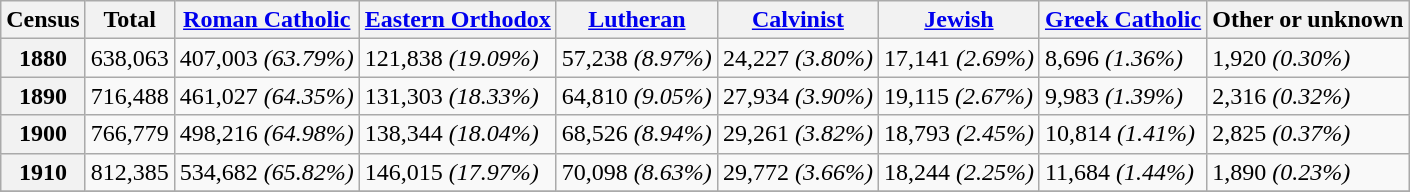<table class="wikitable">
<tr>
<th>Census</th>
<th>Total</th>
<th><a href='#'>Roman Catholic</a></th>
<th><a href='#'>Eastern Orthodox</a></th>
<th><a href='#'>Lutheran</a></th>
<th><a href='#'>Calvinist</a></th>
<th><a href='#'>Jewish</a></th>
<th><a href='#'>Greek Catholic</a></th>
<th>Other or unknown</th>
</tr>
<tr>
<th>1880</th>
<td>638,063</td>
<td>407,003 <em>(63.79%)</em></td>
<td>121,838 <em>(19.09%)</em></td>
<td>57,238 <em>(8.97%)</em></td>
<td>24,227 <em>(3.80%)</em></td>
<td>17,141 <em>(2.69%)</em></td>
<td>8,696 <em>(1.36%)</em></td>
<td>1,920 <em>(0.30%)</em></td>
</tr>
<tr>
<th>1890</th>
<td>716,488</td>
<td>461,027 <em>(64.35%)</em></td>
<td>131,303 <em>(18.33%)</em></td>
<td>64,810 <em>(9.05%)</em></td>
<td>27,934 <em>(3.90%)</em></td>
<td>19,115 <em>(2.67%)</em></td>
<td>9,983 <em>(1.39%)</em></td>
<td>2,316 <em>(0.32%)</em></td>
</tr>
<tr>
<th>1900</th>
<td>766,779</td>
<td>498,216 <em>(64.98%)</em></td>
<td>138,344 <em>(18.04%)</em></td>
<td>68,526 <em>(8.94%)</em></td>
<td>29,261 <em>(3.82%)</em></td>
<td>18,793 <em>(2.45%)</em></td>
<td>10,814 <em>(1.41%)</em></td>
<td>2,825 <em>(0.37%)</em></td>
</tr>
<tr>
<th>1910</th>
<td>812,385</td>
<td>534,682 <em>(65.82%)</em></td>
<td>146,015 <em>(17.97%)</em></td>
<td>70,098 <em>(8.63%)</em></td>
<td>29,772 <em>(3.66%)</em></td>
<td>18,244 <em>(2.25%)</em></td>
<td>11,684 <em>(1.44%)</em></td>
<td>1,890 <em>(0.23%)</em></td>
</tr>
<tr>
</tr>
</table>
